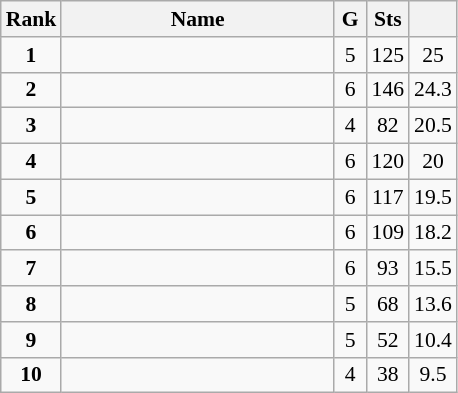<table class="wikitable" style="text-align:center; font-size:90%;">
<tr>
<th width=10px>Rank</th>
<th width=175px>Name</th>
<th width=15px>G</th>
<th width=10px>Sts</th>
<th width=10px></th>
</tr>
<tr>
<td><strong>1</strong></td>
<td align=left><strong></strong></td>
<td>5</td>
<td>125</td>
<td>25</td>
</tr>
<tr>
<td><strong>2</strong></td>
<td align=left></td>
<td>6</td>
<td>146</td>
<td>24.3</td>
</tr>
<tr>
<td><strong>3</strong></td>
<td align=left></td>
<td>4</td>
<td>82</td>
<td>20.5</td>
</tr>
<tr>
<td><strong>4</strong></td>
<td align=left></td>
<td>6</td>
<td>120</td>
<td>20</td>
</tr>
<tr>
<td><strong>5</strong></td>
<td align=left></td>
<td>6</td>
<td>117</td>
<td>19.5</td>
</tr>
<tr>
<td><strong>6</strong></td>
<td align=left></td>
<td>6</td>
<td>109</td>
<td>18.2</td>
</tr>
<tr>
<td><strong>7</strong></td>
<td align=left></td>
<td>6</td>
<td>93</td>
<td>15.5</td>
</tr>
<tr>
<td><strong>8</strong></td>
<td align=left></td>
<td>5</td>
<td>68</td>
<td>13.6</td>
</tr>
<tr>
<td><strong>9</strong></td>
<td align=left></td>
<td>5</td>
<td>52</td>
<td>10.4</td>
</tr>
<tr>
<td><strong>10</strong></td>
<td align=left></td>
<td>4</td>
<td>38</td>
<td>9.5</td>
</tr>
</table>
